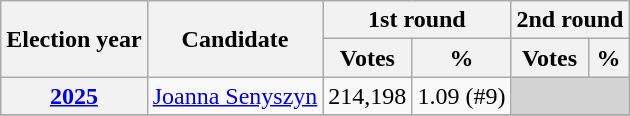<table class=wikitable>
<tr>
<th rowspan=2>Election year</th>
<th rowspan=2>Candidate</th>
<th colspan=2>1st round</th>
<th colspan=2>2nd round</th>
</tr>
<tr>
<th>Votes</th>
<th>%</th>
<th>Votes</th>
<th>%</th>
</tr>
<tr>
<th><a href='#'>2025</a></th>
<td><a href='#'>Joanna Senyszyn</a></td>
<td>214,198</td>
<td>1.09 (#9)</td>
<td colspan="2" style="background:lightgrey;"></td>
</tr>
<tr>
</tr>
</table>
